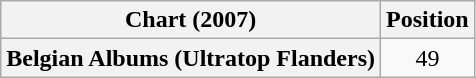<table class="wikitable plainrowheaders" style="text-align:center">
<tr>
<th scope="col">Chart (2007)</th>
<th scope="col">Position</th>
</tr>
<tr>
<th scope="row">Belgian Albums (Ultratop Flanders)</th>
<td>49</td>
</tr>
</table>
